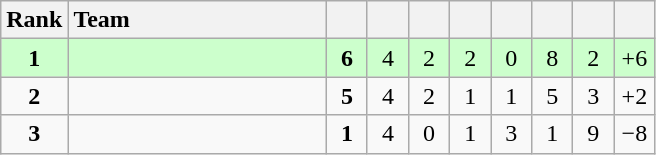<table class="wikitable" style="text-align: center;">
<tr>
<th width=30>Rank</th>
<th width=165 style="text-align:left;">Team</th>
<th width=20></th>
<th width=20></th>
<th width=20></th>
<th width=20></th>
<th width=20></th>
<th width=20></th>
<th width=20></th>
<th width=20></th>
</tr>
<tr style="background:#ccffcc;">
<td><strong>1</strong></td>
<td style="text-align:left;"></td>
<td><strong>6</strong></td>
<td>4</td>
<td>2</td>
<td>2</td>
<td>0</td>
<td>8</td>
<td>2</td>
<td>+6</td>
</tr>
<tr>
<td><strong>2</strong></td>
<td style="text-align:left;"></td>
<td><strong>5</strong></td>
<td>4</td>
<td>2</td>
<td>1</td>
<td>1</td>
<td>5</td>
<td>3</td>
<td>+2</td>
</tr>
<tr>
<td><strong>3</strong></td>
<td style="text-align:left;"></td>
<td><strong>1</strong></td>
<td>4</td>
<td>0</td>
<td>1</td>
<td>3</td>
<td>1</td>
<td>9</td>
<td>−8</td>
</tr>
</table>
